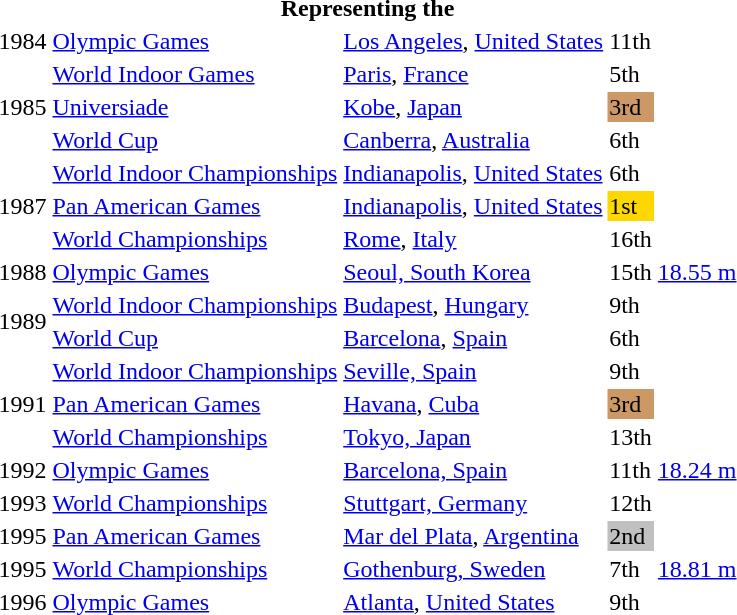<table>
<tr>
<th colspan="5">Representing the </th>
</tr>
<tr>
<td>1984</td>
<td><a href='#'>Olympic Games</a></td>
<td><a href='#'>Los Angeles</a>, <a href='#'>United States</a></td>
<td>11th</td>
<td></td>
</tr>
<tr>
<td rowspan=3>1985</td>
<td><a href='#'>World Indoor Games</a></td>
<td><a href='#'>Paris</a>, <a href='#'>France</a></td>
<td>5th</td>
<td></td>
</tr>
<tr>
<td><a href='#'>Universiade</a></td>
<td><a href='#'>Kobe</a>, <a href='#'>Japan</a></td>
<td bgcolor="cc9966">3rd</td>
<td></td>
</tr>
<tr>
<td><a href='#'>World Cup</a></td>
<td><a href='#'>Canberra</a>, <a href='#'>Australia</a></td>
<td>6th</td>
<td></td>
</tr>
<tr>
<td rowspan=3>1987</td>
<td><a href='#'>World Indoor Championships</a></td>
<td><a href='#'>Indianapolis</a>, <a href='#'>United States</a></td>
<td>6th</td>
<td></td>
</tr>
<tr>
<td><a href='#'>Pan American Games</a></td>
<td><a href='#'>Indianapolis</a>, <a href='#'>United States</a></td>
<td bgcolor=gold>1st</td>
<td></td>
</tr>
<tr>
<td><a href='#'>World Championships</a></td>
<td><a href='#'>Rome</a>, <a href='#'>Italy</a></td>
<td>16th</td>
<td></td>
</tr>
<tr>
<td>1988</td>
<td><a href='#'>Olympic Games</a></td>
<td><a href='#'>Seoul, South Korea</a></td>
<td>15th</td>
<td><a href='#'>18.55 m</a></td>
</tr>
<tr>
<td rowspan=2>1989</td>
<td><a href='#'>World Indoor Championships</a></td>
<td><a href='#'>Budapest</a>, <a href='#'>Hungary</a></td>
<td>9th</td>
<td></td>
</tr>
<tr>
<td><a href='#'>World Cup</a></td>
<td><a href='#'>Barcelona</a>, <a href='#'>Spain</a></td>
<td>6th</td>
<td></td>
</tr>
<tr>
<td rowspan=3>1991</td>
<td><a href='#'>World Indoor Championships</a></td>
<td><a href='#'>Seville, Spain</a></td>
<td>9th</td>
<td></td>
</tr>
<tr>
<td><a href='#'>Pan American Games</a></td>
<td><a href='#'>Havana</a>, <a href='#'>Cuba</a></td>
<td bgcolor="cc9966">3rd</td>
<td></td>
</tr>
<tr>
<td><a href='#'>World Championships</a></td>
<td><a href='#'>Tokyo, Japan</a></td>
<td>13th</td>
<td></td>
</tr>
<tr>
<td>1992</td>
<td><a href='#'>Olympic Games</a></td>
<td><a href='#'>Barcelona, Spain</a></td>
<td>11th</td>
<td><a href='#'>18.24 m</a></td>
</tr>
<tr>
<td>1993</td>
<td><a href='#'>World Championships</a></td>
<td><a href='#'>Stuttgart, Germany</a></td>
<td>12th</td>
<td></td>
</tr>
<tr>
<td>1995</td>
<td><a href='#'>Pan American Games</a></td>
<td><a href='#'>Mar del Plata</a>, <a href='#'>Argentina</a></td>
<td bgcolor="silver">2nd</td>
<td></td>
</tr>
<tr>
<td>1995</td>
<td><a href='#'>World Championships</a></td>
<td><a href='#'>Gothenburg, Sweden</a></td>
<td>7th</td>
<td><a href='#'>18.81 m</a></td>
</tr>
<tr>
<td>1996</td>
<td><a href='#'>Olympic Games</a></td>
<td><a href='#'>Atlanta</a>, <a href='#'>United States</a></td>
<td>9th</td>
<td></td>
</tr>
</table>
